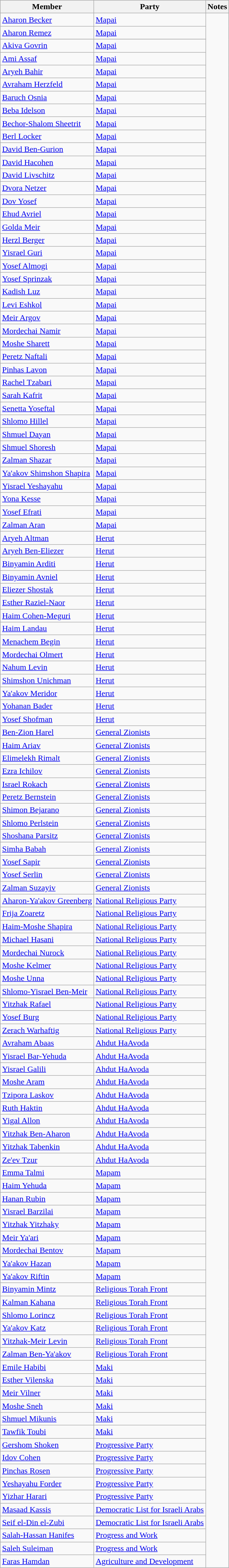<table class="sort wikitable sortable" style="text-align:left">
<tr>
<th>Member</th>
<th>Party</th>
<th>Notes</th>
</tr>
<tr>
<td><a href='#'>Aharon Becker</a></td>
<td><a href='#'>Mapai</a></td>
</tr>
<tr>
<td><a href='#'>Aharon Remez</a></td>
<td><a href='#'>Mapai</a></td>
</tr>
<tr>
</tr>
<tr>
<td><a href='#'>Akiva Govrin</a></td>
<td><a href='#'>Mapai</a></td>
</tr>
<tr>
<td><a href='#'>Ami Assaf</a></td>
<td><a href='#'>Mapai</a></td>
</tr>
<tr>
<td><a href='#'>Aryeh Bahir</a></td>
<td><a href='#'>Mapai</a></td>
</tr>
<tr>
<td><a href='#'>Avraham Herzfeld</a></td>
<td><a href='#'>Mapai</a></td>
</tr>
<tr>
<td><a href='#'>Baruch Osnia</a></td>
<td><a href='#'>Mapai</a></td>
</tr>
<tr>
<td><a href='#'>Beba Idelson</a></td>
<td><a href='#'>Mapai</a></td>
</tr>
<tr>
<td><a href='#'>Bechor-Shalom Sheetrit</a></td>
<td><a href='#'>Mapai</a></td>
</tr>
<tr>
<td><a href='#'>Berl Locker</a></td>
<td><a href='#'>Mapai</a></td>
</tr>
<tr>
<td><a href='#'>David Ben-Gurion</a></td>
<td><a href='#'>Mapai</a></td>
</tr>
<tr>
<td><a href='#'>David Hacohen</a></td>
<td><a href='#'>Mapai</a></td>
</tr>
<tr>
<td><a href='#'>David Livschitz</a></td>
<td><a href='#'>Mapai</a></td>
</tr>
<tr>
<td><a href='#'>Dvora Netzer</a></td>
<td><a href='#'>Mapai</a></td>
</tr>
<tr>
<td><a href='#'>Dov Yosef</a></td>
<td><a href='#'>Mapai</a></td>
</tr>
<tr>
<td><a href='#'>Ehud Avriel</a></td>
<td><a href='#'>Mapai</a></td>
</tr>
<tr>
<td><a href='#'>Golda Meir</a></td>
<td><a href='#'>Mapai</a></td>
</tr>
<tr>
<td><a href='#'>Herzl Berger</a></td>
<td><a href='#'>Mapai</a></td>
</tr>
<tr>
<td><a href='#'>Yisrael Guri</a></td>
<td><a href='#'>Mapai</a></td>
</tr>
<tr>
<td><a href='#'>Yosef Almogi</a></td>
<td><a href='#'>Mapai</a></td>
</tr>
<tr>
<td><a href='#'>Yosef Sprinzak</a></td>
<td><a href='#'>Mapai</a></td>
</tr>
<tr>
<td><a href='#'>Kadish Luz</a></td>
<td><a href='#'>Mapai</a></td>
</tr>
<tr>
<td><a href='#'>Levi Eshkol</a></td>
<td><a href='#'>Mapai</a></td>
</tr>
<tr>
<td><a href='#'>Meir Argov</a></td>
<td><a href='#'>Mapai</a></td>
</tr>
<tr>
<td><a href='#'>Mordechai Namir</a></td>
<td><a href='#'>Mapai</a></td>
</tr>
<tr>
<td><a href='#'>Moshe Sharett</a></td>
<td><a href='#'>Mapai</a></td>
</tr>
<tr>
<td><a href='#'>Peretz Naftali</a></td>
<td><a href='#'>Mapai</a></td>
</tr>
<tr>
<td><a href='#'>Pinhas Lavon</a></td>
<td><a href='#'>Mapai</a></td>
</tr>
<tr>
<td><a href='#'>Rachel Tzabari</a></td>
<td><a href='#'>Mapai</a></td>
</tr>
<tr>
<td><a href='#'>Sarah Kafrit</a></td>
<td><a href='#'>Mapai</a></td>
</tr>
<tr>
<td><a href='#'>Senetta Yoseftal</a></td>
<td><a href='#'>Mapai</a></td>
</tr>
<tr>
<td><a href='#'>Shlomo Hillel</a></td>
<td><a href='#'>Mapai</a></td>
</tr>
<tr>
<td><a href='#'>Shmuel Dayan</a></td>
<td><a href='#'>Mapai</a></td>
</tr>
<tr>
<td><a href='#'>Shmuel Shoresh</a></td>
<td><a href='#'>Mapai</a></td>
</tr>
<tr>
<td><a href='#'>Zalman Shazar</a></td>
<td><a href='#'>Mapai</a></td>
</tr>
<tr>
<td><a href='#'>Ya'akov Shimshon Shapira</a></td>
<td><a href='#'>Mapai</a></td>
</tr>
<tr>
<td><a href='#'>Yisrael Yeshayahu</a></td>
<td><a href='#'>Mapai</a></td>
</tr>
<tr>
<td><a href='#'>Yona Kesse</a></td>
<td><a href='#'>Mapai</a></td>
</tr>
<tr>
<td><a href='#'>Yosef Efrati</a></td>
<td><a href='#'>Mapai</a></td>
</tr>
<tr>
<td><a href='#'>Zalman Aran</a></td>
<td><a href='#'>Mapai</a></td>
</tr>
<tr>
<td><a href='#'>Aryeh Altman</a></td>
<td><a href='#'>Herut</a></td>
</tr>
<tr>
<td><a href='#'>Aryeh Ben-Eliezer</a></td>
<td><a href='#'>Herut</a></td>
</tr>
<tr>
<td><a href='#'>Binyamin Arditi</a></td>
<td><a href='#'>Herut</a></td>
</tr>
<tr>
<td><a href='#'>Binyamin Avniel</a></td>
<td><a href='#'>Herut</a></td>
</tr>
<tr>
<td><a href='#'>Eliezer Shostak</a></td>
<td><a href='#'>Herut</a></td>
</tr>
<tr>
<td><a href='#'>Esther Raziel-Naor</a></td>
<td><a href='#'>Herut</a></td>
</tr>
<tr>
<td><a href='#'>Haim Cohen-Meguri</a></td>
<td><a href='#'>Herut</a></td>
</tr>
<tr>
<td><a href='#'>Haim Landau</a></td>
<td><a href='#'>Herut</a></td>
</tr>
<tr>
<td><a href='#'>Menachem Begin</a></td>
<td><a href='#'>Herut</a></td>
</tr>
<tr>
<td><a href='#'>Mordechai Olmert</a></td>
<td><a href='#'>Herut</a></td>
</tr>
<tr>
<td><a href='#'>Nahum Levin</a></td>
<td><a href='#'>Herut</a></td>
</tr>
<tr>
<td><a href='#'>Shimshon Unichman</a></td>
<td><a href='#'>Herut</a></td>
</tr>
<tr>
<td><a href='#'>Ya'akov Meridor</a></td>
<td><a href='#'>Herut</a></td>
</tr>
<tr>
<td><a href='#'>Yohanan Bader</a></td>
<td><a href='#'>Herut</a></td>
</tr>
<tr>
<td><a href='#'>Yosef Shofman</a></td>
<td><a href='#'>Herut</a></td>
</tr>
<tr>
<td><a href='#'>Ben-Zion Harel</a></td>
<td><a href='#'>General Zionists</a></td>
</tr>
<tr>
<td><a href='#'>Haim Ariav</a></td>
<td><a href='#'>General Zionists</a></td>
</tr>
<tr>
<td><a href='#'>Elimelekh Rimalt</a></td>
<td><a href='#'>General Zionists</a></td>
</tr>
<tr>
<td><a href='#'>Ezra Ichilov</a></td>
<td><a href='#'>General Zionists</a></td>
</tr>
<tr>
<td><a href='#'>Israel Rokach</a></td>
<td><a href='#'>General Zionists</a></td>
</tr>
<tr>
<td><a href='#'>Peretz Bernstein</a></td>
<td><a href='#'>General Zionists</a></td>
</tr>
<tr>
<td><a href='#'>Shimon Bejarano</a></td>
<td><a href='#'>General Zionists</a></td>
</tr>
<tr>
<td><a href='#'>Shlomo Perlstein</a></td>
<td><a href='#'>General Zionists</a></td>
</tr>
<tr>
<td><a href='#'>Shoshana Parsitz</a></td>
<td><a href='#'>General Zionists</a></td>
</tr>
<tr>
<td><a href='#'>Simha Babah</a></td>
<td><a href='#'>General Zionists</a></td>
</tr>
<tr>
<td><a href='#'>Yosef Sapir</a></td>
<td><a href='#'>General Zionists</a></td>
</tr>
<tr>
<td><a href='#'>Yosef Serlin</a></td>
<td><a href='#'>General Zionists</a></td>
</tr>
<tr>
<td><a href='#'>Zalman Suzayiv</a></td>
<td><a href='#'>General Zionists</a></td>
</tr>
<tr>
<td><a href='#'>Aharon-Ya'akov Greenberg</a></td>
<td><a href='#'>National Religious Party</a></td>
</tr>
<tr>
<td><a href='#'>Frija Zoaretz</a></td>
<td><a href='#'>National Religious Party</a></td>
</tr>
<tr>
<td><a href='#'>Haim-Moshe Shapira</a></td>
<td><a href='#'>National Religious Party</a></td>
</tr>
<tr>
<td><a href='#'>Michael Hasani</a></td>
<td><a href='#'>National Religious Party</a></td>
</tr>
<tr>
<td><a href='#'>Mordechai Nurock</a></td>
<td><a href='#'>National Religious Party</a></td>
</tr>
<tr>
<td><a href='#'>Moshe Kelmer</a></td>
<td><a href='#'>National Religious Party</a></td>
</tr>
<tr>
<td><a href='#'>Moshe Unna</a></td>
<td><a href='#'>National Religious Party</a></td>
</tr>
<tr>
<td><a href='#'>Shlomo-Yisrael Ben-Meir</a></td>
<td><a href='#'>National Religious Party</a></td>
</tr>
<tr>
<td><a href='#'>Yitzhak Rafael</a></td>
<td><a href='#'>National Religious Party</a></td>
</tr>
<tr>
<td><a href='#'>Yosef Burg</a></td>
<td><a href='#'>National Religious Party</a></td>
</tr>
<tr>
<td><a href='#'>Zerach Warhaftig</a></td>
<td><a href='#'>National Religious Party</a></td>
</tr>
<tr>
<td><a href='#'>Avraham Abaas</a></td>
<td><a href='#'>Ahdut HaAvoda</a></td>
</tr>
<tr>
<td><a href='#'>Yisrael Bar-Yehuda</a></td>
<td><a href='#'>Ahdut HaAvoda</a></td>
</tr>
<tr>
<td><a href='#'>Yisrael Galili</a></td>
<td><a href='#'>Ahdut HaAvoda</a></td>
</tr>
<tr>
<td><a href='#'>Moshe Aram</a></td>
<td><a href='#'>Ahdut HaAvoda</a></td>
</tr>
<tr>
<td><a href='#'>Tzipora Laskov</a></td>
<td><a href='#'>Ahdut HaAvoda</a></td>
</tr>
<tr>
<td><a href='#'>Ruth Haktin</a></td>
<td><a href='#'>Ahdut HaAvoda</a></td>
</tr>
<tr>
<td><a href='#'>Yigal Allon</a></td>
<td><a href='#'>Ahdut HaAvoda</a></td>
</tr>
<tr>
<td><a href='#'>Yitzhak Ben-Aharon</a></td>
<td><a href='#'>Ahdut HaAvoda</a></td>
</tr>
<tr>
<td><a href='#'>Yitzhak Tabenkin</a></td>
<td><a href='#'>Ahdut HaAvoda</a></td>
</tr>
<tr>
<td><a href='#'>Ze'ev Tzur</a></td>
<td><a href='#'>Ahdut HaAvoda</a></td>
</tr>
<tr>
<td><a href='#'>Emma Talmi</a></td>
<td><a href='#'>Mapam</a></td>
</tr>
<tr>
<td><a href='#'>Haim Yehuda</a></td>
<td><a href='#'>Mapam</a></td>
</tr>
<tr>
<td><a href='#'>Hanan Rubin</a></td>
<td><a href='#'>Mapam</a></td>
</tr>
<tr>
<td><a href='#'>Yisrael Barzilai</a></td>
<td><a href='#'>Mapam</a></td>
</tr>
<tr>
<td><a href='#'>Yitzhak Yitzhaky</a></td>
<td><a href='#'>Mapam</a></td>
</tr>
<tr>
<td><a href='#'>Meir Ya'ari</a></td>
<td><a href='#'>Mapam</a></td>
</tr>
<tr>
<td><a href='#'>Mordechai Bentov</a></td>
<td><a href='#'>Mapam</a></td>
</tr>
<tr>
<td><a href='#'>Ya'akov Hazan</a></td>
<td><a href='#'>Mapam</a></td>
</tr>
<tr>
<td><a href='#'>Ya'akov Riftin</a></td>
<td><a href='#'>Mapam</a></td>
</tr>
<tr>
<td><a href='#'>Binyamin Mintz</a></td>
<td><a href='#'>Religious Torah Front</a></td>
</tr>
<tr>
<td><a href='#'>Kalman Kahana</a></td>
<td><a href='#'>Religious Torah Front</a></td>
</tr>
<tr>
<td><a href='#'>Shlomo Lorincz</a></td>
<td><a href='#'>Religious Torah Front</a></td>
</tr>
<tr>
<td><a href='#'>Ya'akov Katz</a></td>
<td><a href='#'>Religious Torah Front</a></td>
</tr>
<tr>
<td><a href='#'>Yitzhak-Meir Levin</a></td>
<td><a href='#'>Religious Torah Front</a></td>
</tr>
<tr>
<td><a href='#'>Zalman Ben-Ya'akov</a></td>
<td><a href='#'>Religious Torah Front</a></td>
</tr>
<tr>
<td><a href='#'>Emile Habibi</a></td>
<td><a href='#'>Maki</a></td>
</tr>
<tr>
<td><a href='#'>Esther Vilenska</a></td>
<td><a href='#'>Maki</a></td>
</tr>
<tr>
<td><a href='#'>Meir Vilner</a></td>
<td><a href='#'>Maki</a></td>
</tr>
<tr>
<td><a href='#'>Moshe Sneh</a></td>
<td><a href='#'>Maki</a></td>
</tr>
<tr>
<td><a href='#'>Shmuel Mikunis</a></td>
<td><a href='#'>Maki</a></td>
</tr>
<tr>
<td><a href='#'>Tawfik Toubi</a></td>
<td><a href='#'>Maki</a></td>
</tr>
<tr>
<td><a href='#'>Gershom Shoken</a></td>
<td><a href='#'>Progressive Party</a></td>
</tr>
<tr>
<td><a href='#'>Idov Cohen</a></td>
<td><a href='#'>Progressive Party</a></td>
</tr>
<tr>
<td><a href='#'>Pinchas Rosen</a></td>
<td><a href='#'>Progressive Party</a></td>
</tr>
<tr>
<td><a href='#'>Yeshayahu Forder</a></td>
<td><a href='#'>Progressive Party</a></td>
</tr>
<tr>
<td><a href='#'>Yizhar Harari</a></td>
<td><a href='#'>Progressive Party</a></td>
</tr>
<tr>
<td><a href='#'>Masaad Kassis</a></td>
<td><a href='#'>Democratic List for Israeli Arabs</a></td>
</tr>
<tr>
<td><a href='#'>Seif el-Din el-Zubi</a></td>
<td><a href='#'>Democratic List for Israeli Arabs</a></td>
</tr>
<tr>
<td><a href='#'>Salah-Hassan Hanifes</a></td>
<td><a href='#'>Progress and Work</a></td>
</tr>
<tr>
<td><a href='#'>Saleh Suleiman</a></td>
<td><a href='#'>Progress and Work</a></td>
</tr>
<tr>
<td><a href='#'>Faras Hamdan</a></td>
<td><a href='#'>Agriculture and Development</a></td>
</tr>
</table>
